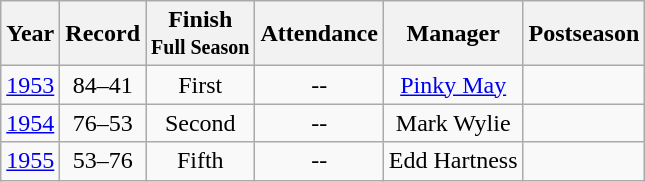<table class="wikitable">
<tr>
<th>Year</th>
<th>Record</th>
<th>Finish <br><small>Full Season</small></th>
<th>Attendance</th>
<th>Manager</th>
<th>Postseason</th>
</tr>
<tr align=center>
<td><a href='#'>1953</a></td>
<td>84–41</td>
<td>First</td>
<td>--</td>
<td><a href='#'>Pinky May</a></td>
<td></td>
</tr>
<tr align=center>
<td><a href='#'>1954</a></td>
<td>76–53</td>
<td>Second</td>
<td>--</td>
<td>Mark Wylie</td>
<td></td>
</tr>
<tr align=center>
<td><a href='#'>1955</a></td>
<td>53–76</td>
<td>Fifth</td>
<td>--</td>
<td>Edd Hartness</td>
<td></td>
</tr>
</table>
